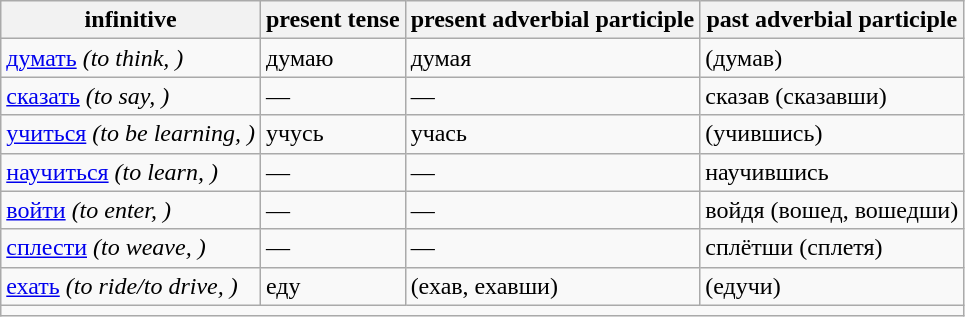<table class="wikitable">
<tr>
<th>infinitive</th>
<th>present tense</th>
<th>present adverbial participle</th>
<th>past adverbial participle</th>
</tr>
<tr>
<td><a href='#'>думать</a> <em>(to think, )</em></td>
<td>думаю</td>
<td>думая</td>
<td>(думав)</td>
</tr>
<tr>
<td><a href='#'>сказать</a> <em>(to say, )</em></td>
<td>—</td>
<td>—</td>
<td>сказав (сказавши)</td>
</tr>
<tr>
<td><a href='#'>учиться</a> <em>(to be learning, )</em></td>
<td>учусь</td>
<td>учась</td>
<td>(учившись)</td>
</tr>
<tr>
<td><a href='#'>научиться</a> <em>(to learn, )</em></td>
<td>—</td>
<td>—</td>
<td>научившись</td>
</tr>
<tr>
<td><a href='#'>войти</a> <em>(to enter, )</em></td>
<td>—</td>
<td>—</td>
<td>войдя (вошед, вошедши)</td>
</tr>
<tr>
<td><a href='#'>сплести</a> <em>(to weave, )</em></td>
<td>—</td>
<td>—</td>
<td>сплётши (сплетя)</td>
</tr>
<tr>
<td><a href='#'>ехать</a> <em>(to ride/to drive, )</em></td>
<td>еду</td>
<td>(ехав, ехавши)</td>
<td>(едучи)</td>
</tr>
<tr>
<td colspan="4"></td>
</tr>
</table>
